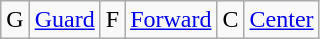<table class="wikitable">
<tr>
<td>G</td>
<td><a href='#'>Guard</a></td>
<td>F</td>
<td><a href='#'>Forward</a></td>
<td>C</td>
<td><a href='#'>Center</a></td>
</tr>
</table>
